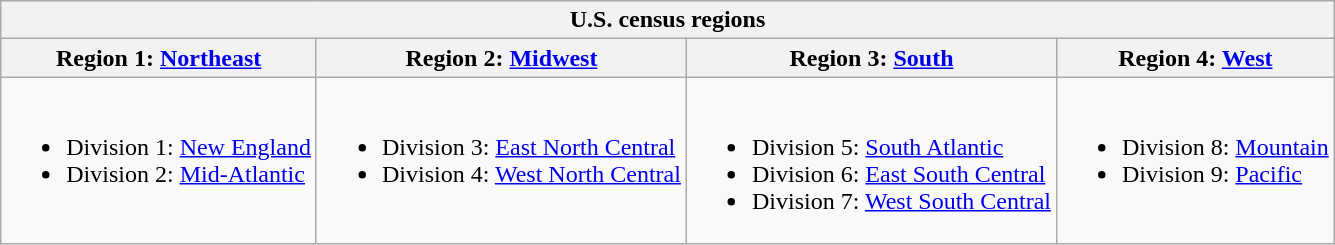<table class="wikitable">
<tr>
<th colspan="4">U.S. census regions</th>
</tr>
<tr>
<th valign="top">Region 1: <a href='#'>Northeast</a></th>
<th valign="top">Region 2: <a href='#'>Midwest</a></th>
<th valign="top">Region 3: <a href='#'>South</a></th>
<th valign="top">Region 4: <a href='#'>West</a></th>
</tr>
<tr>
<td valign="top"><br><ul><li>Division 1: <a href='#'>New England</a></li><li>Division 2: <a href='#'>Mid-Atlantic</a></li></ul></td>
<td valign="top"><br><ul><li>Division 3: <a href='#'>East North Central</a></li><li>Division 4: <a href='#'>West North Central</a></li></ul></td>
<td valign="top"><br><ul><li>Division 5: <a href='#'>South Atlantic</a></li><li>Division 6: <a href='#'>East South Central</a></li><li>Division 7: <a href='#'>West South Central</a></li></ul></td>
<td valign="top"><br><ul><li>Division 8: <a href='#'>Mountain</a></li><li>Division 9: <a href='#'>Pacific</a></li></ul></td>
</tr>
</table>
